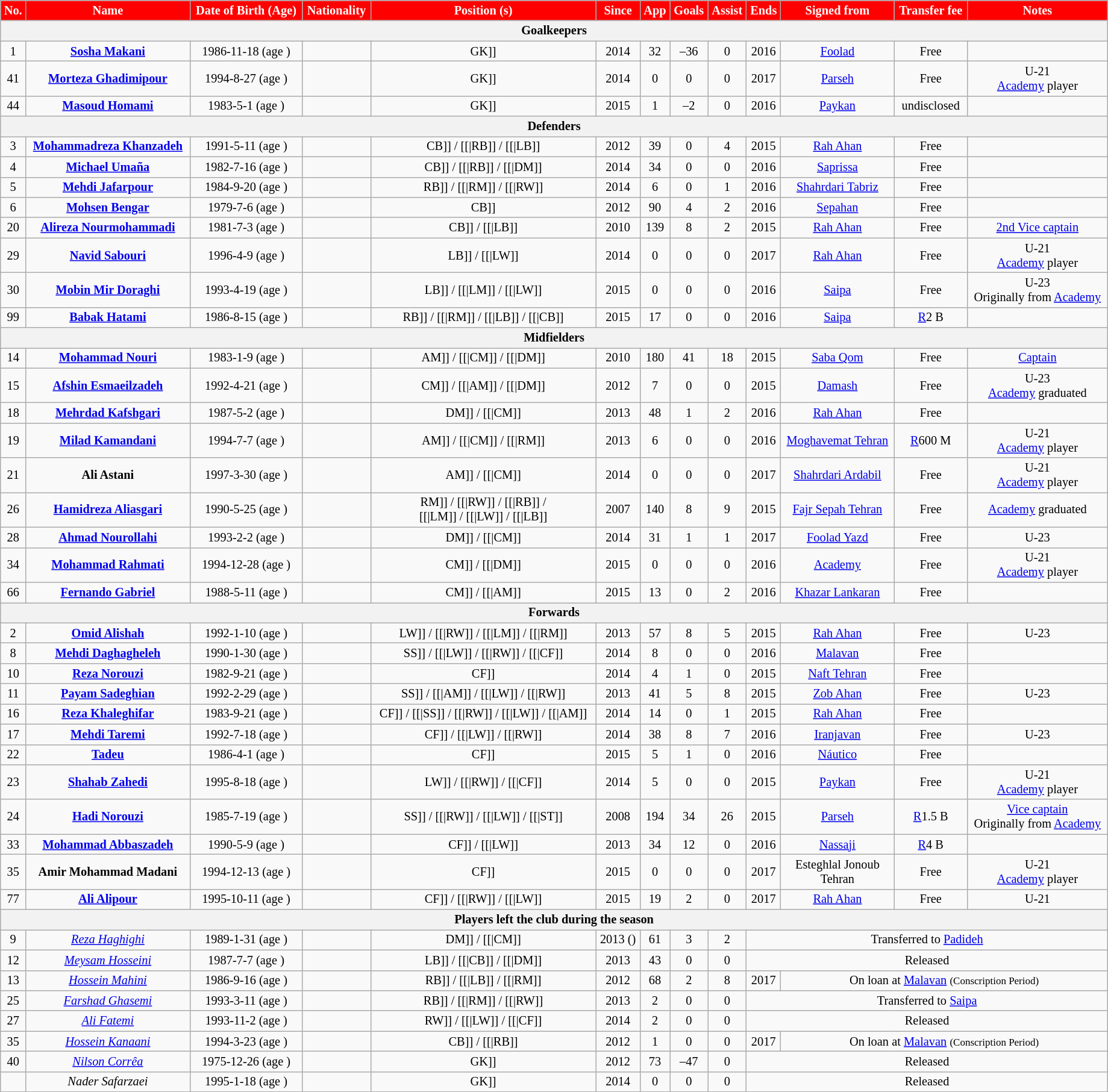<table class="wikitable"  style="text-align:center; font-size:85%; width:97%;">
<tr>
<th style="background: #f00; color:#fff" align=Left>No.</th>
<th style="background: #f00; color:#fff" align=Left>Name</th>
<th style="background: #f00; color:#fff" align=Left>Date of Birth (Age)</th>
<th style="background: #f00; color:#fff" align=Left>Nationality</th>
<th style="background: #f00; color:#fff" align=Left>Position (s)</th>
<th style="background: #f00; color:#fff" align=Left>Since</th>
<th style="background: #f00; color:#fff" align=Left>App</th>
<th style="background: #f00; color:#fff" align=Left>Goals</th>
<th style="background: #f00; color:#fff" align=Left>Assist</th>
<th style="background: #f00; color:#fff" align=Left>Ends</th>
<th style="background: #f00; color:#fff" align=Left>Signed from</th>
<th style="background: #f00; color:#fff" align=Left>Transfer fee</th>
<th style="background: #f00; color:#fff" align=Left>Notes</th>
</tr>
<tr>
<th colspan=13>Goalkeepers</th>
</tr>
<tr>
<td>1</td>
<td><strong><a href='#'>Sosha Makani</a></strong></td>
<td>1986-11-18 (age )</td>
<td></td>
<td [[>GK]]</td>
<td>2014</td>
<td>32</td>
<td>–36</td>
<td>0</td>
<td>2016</td>
<td><a href='#'>Foolad</a></td>
<td>Free</td>
<td></td>
</tr>
<tr>
<td>41</td>
<td><strong><a href='#'>Morteza Ghadimipour</a></strong></td>
<td>1994-8-27  (age )</td>
<td></td>
<td [[>GK]]</td>
<td>2014</td>
<td>0</td>
<td>0</td>
<td>0</td>
<td>2017</td>
<td><a href='#'>Parseh</a></td>
<td>Free</td>
<td>U-21<br><a href='#'>Academy</a> player</td>
</tr>
<tr>
<td>44</td>
<td><strong><a href='#'>Masoud Homami</a></strong></td>
<td>1983-5-1  (age )</td>
<td></td>
<td [[>GK]]</td>
<td>2015</td>
<td>1</td>
<td>–2</td>
<td>0</td>
<td>2016</td>
<td><a href='#'>Paykan</a></td>
<td>undisclosed</td>
<td></td>
</tr>
<tr>
<th colspan=13>Defenders</th>
</tr>
<tr>
<td>3</td>
<td><strong><a href='#'>Mohammadreza Khanzadeh</a></strong></td>
<td>1991-5-11  (age )</td>
<td></td>
<td [[>CB]] / [[|RB]] / [[|LB]]</td>
<td>2012</td>
<td>39</td>
<td>0</td>
<td>4</td>
<td>2015</td>
<td><a href='#'>Rah Ahan</a></td>
<td>Free</td>
<td></td>
</tr>
<tr>
<td>4</td>
<td><strong><a href='#'>Michael Umaña</a></strong></td>
<td>1982-7-16  (age )</td>
<td></td>
<td [[>CB]] / [[|RB]] / [[|DM]]</td>
<td>2014</td>
<td>34</td>
<td>0</td>
<td>0</td>
<td>2016</td>
<td> <a href='#'>Saprissa</a></td>
<td>Free</td>
<td></td>
</tr>
<tr>
<td>5</td>
<td><strong><a href='#'>Mehdi Jafarpour</a></strong></td>
<td>1984-9-20  (age )</td>
<td></td>
<td [[>RB]] / [[|RM]] / [[|RW]]</td>
<td>2014</td>
<td>6</td>
<td>0</td>
<td>1</td>
<td>2016</td>
<td><a href='#'>Shahrdari Tabriz</a></td>
<td>Free</td>
<td></td>
</tr>
<tr>
<td>6</td>
<td><strong><a href='#'>Mohsen Bengar</a></strong></td>
<td>1979-7-6  (age )</td>
<td></td>
<td [[>CB]]</td>
<td>2012</td>
<td>90</td>
<td>4</td>
<td>2</td>
<td>2016</td>
<td><a href='#'>Sepahan</a></td>
<td>Free</td>
<td></td>
</tr>
<tr>
<td>20</td>
<td><strong><a href='#'>Alireza Nourmohammadi</a></strong></td>
<td>1981-7-3  (age )</td>
<td></td>
<td [[>CB]] / [[|LB]]</td>
<td>2010</td>
<td>139</td>
<td>8</td>
<td>2</td>
<td>2015</td>
<td><a href='#'>Rah Ahan</a></td>
<td>Free</td>
<td><a href='#'>2nd Vice captain</a></td>
</tr>
<tr>
<td>29</td>
<td><strong><a href='#'>Navid Sabouri</a></strong></td>
<td>1996-4-9  (age )</td>
<td></td>
<td [[>LB]] / [[|LW]]</td>
<td>2014</td>
<td>0</td>
<td>0</td>
<td>0</td>
<td>2017</td>
<td><a href='#'>Rah Ahan</a></td>
<td>Free</td>
<td>U-21<br><a href='#'>Academy</a> player</td>
</tr>
<tr>
<td>30</td>
<td><strong><a href='#'>Mobin Mir Doraghi</a></strong></td>
<td>1993-4-19  (age )</td>
<td></td>
<td [[>LB]] / [[|LM]] / [[|LW]]</td>
<td>2015</td>
<td>0</td>
<td>0</td>
<td>0</td>
<td>2016</td>
<td><a href='#'>Saipa</a></td>
<td>Free</td>
<td>U-23<br>Originally from <a href='#'>Academy</a></td>
</tr>
<tr>
<td>99</td>
<td><strong><a href='#'>Babak Hatami</a></strong></td>
<td>1986-8-15  (age )</td>
<td></td>
<td [[>RB]] / [[|RM]] / [[|LB]] / [[|CB]]</td>
<td>2015</td>
<td>17</td>
<td>0</td>
<td>0</td>
<td>2016</td>
<td><a href='#'>Saipa</a></td>
<td><a href='#'>R</a>2 B</td>
<td></td>
</tr>
<tr>
<th colspan=13>Midfielders</th>
</tr>
<tr>
<td>14</td>
<td><strong><a href='#'>Mohammad Nouri</a></strong></td>
<td>1983-1-9  (age )</td>
<td></td>
<td [[>AM]] / [[|CM]] / [[|DM]]</td>
<td>2010</td>
<td>180</td>
<td>41</td>
<td>18</td>
<td>2015</td>
<td><a href='#'>Saba Qom</a></td>
<td>Free</td>
<td><a href='#'>Captain</a></td>
</tr>
<tr>
<td>15</td>
<td><strong><a href='#'>Afshin Esmaeilzadeh</a></strong></td>
<td>1992-4-21  (age )</td>
<td></td>
<td [[>CM]] / [[|AM]] / [[|DM]]</td>
<td>2012</td>
<td>7</td>
<td>0</td>
<td>0</td>
<td>2015</td>
<td><a href='#'>Damash</a></td>
<td>Free</td>
<td>U-23<br><a href='#'>Academy</a> graduated</td>
</tr>
<tr>
<td>18</td>
<td><strong><a href='#'>Mehrdad Kafshgari</a></strong></td>
<td>1987-5-2 (age )</td>
<td></td>
<td [[>DM]] / [[|CM]]</td>
<td>2013</td>
<td>48</td>
<td>1</td>
<td>2</td>
<td>2016</td>
<td><a href='#'>Rah Ahan</a></td>
<td>Free</td>
<td></td>
</tr>
<tr>
<td>19</td>
<td><strong><a href='#'>Milad Kamandani</a></strong></td>
<td>1994-7-7  (age )</td>
<td></td>
<td [[>AM]] / [[|CM]] / [[|RM]]</td>
<td>2013</td>
<td>6</td>
<td>0</td>
<td>0</td>
<td>2016</td>
<td><a href='#'>Moghavemat Tehran</a></td>
<td><a href='#'>R</a>600 M</td>
<td>U-21<br><a href='#'>Academy</a> player</td>
</tr>
<tr>
<td>21</td>
<td><strong>Ali Astani</strong></td>
<td>1997-3-30  (age )</td>
<td></td>
<td [[>AM]] / [[|CM]]</td>
<td>2014</td>
<td>0</td>
<td>0</td>
<td>0</td>
<td>2017</td>
<td><a href='#'>Shahrdari Ardabil</a></td>
<td>Free</td>
<td>U-21<br><a href='#'>Academy</a> player</td>
</tr>
<tr>
<td>26</td>
<td><strong><a href='#'>Hamidreza Aliasgari</a></strong></td>
<td>1990-5-25 (age )</td>
<td></td>
<td [[>RM]] / [[|RW]] / [[|RB]] /<br>[[|LM]] / [[|LW]] / [[|LB]]</td>
<td>2007</td>
<td>140</td>
<td>8</td>
<td>9</td>
<td>2015</td>
<td><a href='#'>Fajr Sepah Tehran</a></td>
<td>Free</td>
<td><a href='#'>Academy</a> graduated</td>
</tr>
<tr>
<td>28</td>
<td><strong><a href='#'>Ahmad Nourollahi</a></strong></td>
<td>1993-2-2  (age )</td>
<td></td>
<td [[>DM]] / [[|CM]]</td>
<td>2014</td>
<td>31</td>
<td>1</td>
<td>1</td>
<td>2017</td>
<td><a href='#'>Foolad Yazd</a></td>
<td>Free</td>
<td>U-23</td>
</tr>
<tr>
<td>34</td>
<td><strong><a href='#'>Mohammad Rahmati</a></strong></td>
<td>1994-12-28  (age )</td>
<td></td>
<td [[>CM]] / [[|DM]]</td>
<td>2015</td>
<td>0</td>
<td>0</td>
<td>0</td>
<td>2016</td>
<td><a href='#'>Academy</a></td>
<td>Free</td>
<td>U-21<br><a href='#'>Academy</a> player</td>
</tr>
<tr>
<td>66</td>
<td><strong><a href='#'>Fernando Gabriel</a></strong></td>
<td>1988-5-11  (age )</td>
<td></td>
<td [[>CM]] / [[|AM]]</td>
<td>2015</td>
<td>13</td>
<td>0</td>
<td>2</td>
<td>2016</td>
<td> <a href='#'>Khazar Lankaran</a></td>
<td>Free</td>
<td></td>
</tr>
<tr>
<th colspan=13>Forwards</th>
</tr>
<tr>
<td>2</td>
<td><strong><a href='#'>Omid Alishah</a></strong></td>
<td>1992-1-10  (age )</td>
<td></td>
<td [[>LW]] / [[|RW]] / [[|LM]] / [[|RM]]</td>
<td>2013</td>
<td>57</td>
<td>8</td>
<td>5</td>
<td>2015</td>
<td><a href='#'>Rah Ahan</a></td>
<td>Free</td>
<td>U-23</td>
</tr>
<tr>
<td>8</td>
<td><strong><a href='#'>Mehdi Daghagheleh</a></strong></td>
<td>1990-1-30  (age )</td>
<td></td>
<td [[>SS]] / [[|LW]] / [[|RW]] / [[|CF]]</td>
<td>2014</td>
<td>8</td>
<td>0</td>
<td>0</td>
<td>2016</td>
<td><a href='#'>Malavan</a></td>
<td>Free</td>
<td></td>
</tr>
<tr>
<td>10</td>
<td><strong><a href='#'>Reza Norouzi</a></strong></td>
<td>1982-9-21  (age )</td>
<td></td>
<td [[>CF]]</td>
<td>2014</td>
<td>4</td>
<td>1</td>
<td>0</td>
<td>2015</td>
<td><a href='#'>Naft Tehran</a></td>
<td>Free</td>
<td></td>
</tr>
<tr>
<td>11</td>
<td><strong><a href='#'>Payam Sadeghian</a></strong></td>
<td>1992-2-29  (age )</td>
<td></td>
<td [[>SS]] / [[|AM]] / [[|LW]] / [[|RW]]</td>
<td>2013</td>
<td>41</td>
<td>5</td>
<td>8</td>
<td>2015</td>
<td><a href='#'>Zob Ahan</a></td>
<td>Free</td>
<td>U-23</td>
</tr>
<tr>
<td>16</td>
<td><strong><a href='#'>Reza Khaleghifar</a></strong></td>
<td>1983-9-21  (age )</td>
<td></td>
<td [[>CF]] / [[|SS]] / [[|RW]] / [[|LW]] / [[|AM]]</td>
<td>2014</td>
<td>14</td>
<td>0</td>
<td>1</td>
<td>2015</td>
<td><a href='#'>Rah Ahan</a></td>
<td>Free</td>
<td></td>
</tr>
<tr>
<td>17</td>
<td><strong><a href='#'>Mehdi Taremi</a></strong></td>
<td>1992-7-18  (age )</td>
<td></td>
<td [[>CF]] / [[|LW]] / [[|RW]]</td>
<td>2014</td>
<td>38</td>
<td>8</td>
<td>7</td>
<td>2016</td>
<td><a href='#'>Iranjavan</a></td>
<td>Free</td>
<td>U-23</td>
</tr>
<tr>
<td>22</td>
<td><strong><a href='#'>Tadeu</a></strong></td>
<td>1986-4-1  (age )</td>
<td></td>
<td [[>CF]]</td>
<td>2015</td>
<td>5</td>
<td>1</td>
<td>0</td>
<td>2016</td>
<td> <a href='#'>Náutico</a></td>
<td>Free</td>
<td></td>
</tr>
<tr>
<td>23</td>
<td><strong><a href='#'>Shahab Zahedi</a></strong></td>
<td>1995-8-18  (age )</td>
<td></td>
<td [[>LW]] / [[|RW]] / [[|CF]]</td>
<td>2014</td>
<td>5</td>
<td>0</td>
<td>0</td>
<td>2015</td>
<td><a href='#'>Paykan</a></td>
<td>Free</td>
<td>U-21<br><a href='#'>Academy</a> player</td>
</tr>
<tr>
<td>24</td>
<td><strong><a href='#'>Hadi Norouzi</a></strong></td>
<td>1985-7-19  (age )</td>
<td></td>
<td [[>SS]] / [[|RW]] / [[|LW]] / [[|ST]]</td>
<td>2008</td>
<td>194</td>
<td>34</td>
<td>26</td>
<td>2015</td>
<td><a href='#'>Parseh</a></td>
<td><a href='#'>R</a>1.5 B</td>
<td><a href='#'>Vice captain</a><br>Originally from <a href='#'>Academy</a></td>
</tr>
<tr>
<td>33</td>
<td><strong><a href='#'>Mohammad Abbaszadeh</a></strong></td>
<td>1990-5-9  (age )</td>
<td></td>
<td [[>CF]] / [[|LW]]</td>
<td>2013</td>
<td>34</td>
<td>12</td>
<td>0</td>
<td>2016</td>
<td><a href='#'>Nassaji</a></td>
<td><a href='#'>R</a>4 B</td>
<td></td>
</tr>
<tr>
<td>35</td>
<td><strong>Amir Mohammad Madani</strong></td>
<td>1994-12-13  (age )</td>
<td></td>
<td [[>CF]]</td>
<td>2015</td>
<td>0</td>
<td>0</td>
<td>0</td>
<td>2017</td>
<td>Esteghlal Jonoub<br>Tehran</td>
<td>Free</td>
<td>U-21<br><a href='#'>Academy</a> player</td>
</tr>
<tr>
<td>77</td>
<td><strong><a href='#'>Ali Alipour</a></strong></td>
<td>1995-10-11  (age )</td>
<td></td>
<td [[>CF]] / [[|RW]] / [[|LW]]</td>
<td>2015</td>
<td>19</td>
<td>2</td>
<td>0</td>
<td>2017</td>
<td><a href='#'>Rah Ahan</a></td>
<td>Free</td>
<td>U-21</td>
</tr>
<tr>
<th colspan=13>Players left the club during the season</th>
</tr>
<tr>
<td>9</td>
<td><em><a href='#'>Reza Haghighi</a></em></td>
<td>1989-1-31  (age )</td>
<td></td>
<td [[>DM]] / [[|CM]]</td>
<td>2013 ()</td>
<td>61</td>
<td>3</td>
<td>2</td>
<td colspan="4">Transferred to <a href='#'>Padideh</a></td>
</tr>
<tr>
<td>12</td>
<td><em><a href='#'>Meysam Hosseini</a></em></td>
<td>1987-7-7  (age )</td>
<td></td>
<td [[>LB]] / [[|CB]] / [[|DM]]</td>
<td>2013</td>
<td>43</td>
<td>0</td>
<td>0</td>
<td colspan="4">Released</td>
</tr>
<tr>
<td>13</td>
<td><em><a href='#'>Hossein Mahini</a></em></td>
<td>1986-9-16  (age )</td>
<td></td>
<td [[>RB]] / [[|LB]] / [[|RM]]</td>
<td>2012</td>
<td>68</td>
<td>2</td>
<td>8</td>
<td>2017</td>
<td colspan="3">On loan at <a href='#'>Malavan</a> <small>(Conscription Period)</small></td>
</tr>
<tr>
<td>25</td>
<td><em><a href='#'>Farshad Ghasemi</a></em></td>
<td>1993-3-11  (age )</td>
<td></td>
<td [[>RB]] / [[|RM]] / [[|RW]]</td>
<td>2013</td>
<td>2</td>
<td>0</td>
<td>0</td>
<td colspan="4">Transferred to <a href='#'>Saipa</a></td>
</tr>
<tr>
<td>27</td>
<td><em><a href='#'>Ali Fatemi</a></em></td>
<td>1993-11-2  (age )</td>
<td></td>
<td [[>RW]] / [[|LW]] / [[|CF]]</td>
<td>2014</td>
<td>2</td>
<td>0</td>
<td>0</td>
<td colspan="4">Released</td>
</tr>
<tr>
<td>35</td>
<td><em><a href='#'>Hossein Kanaani</a></em></td>
<td>1994-3-23  (age )</td>
<td></td>
<td [[>CB]] / [[|RB]]</td>
<td>2012</td>
<td>1</td>
<td>0</td>
<td>0</td>
<td>2017</td>
<td colspan="3">On loan at <a href='#'>Malavan</a> <small>(Conscription Period)</small></td>
</tr>
<tr>
<td>40</td>
<td><em><a href='#'>Nilson Corrêa</a></em></td>
<td>1975-12-26  (age )</td>
<td></td>
<td [[>GK]]</td>
<td>2012</td>
<td>73</td>
<td>–47</td>
<td>0</td>
<td colspan="4">Released</td>
</tr>
<tr>
<td></td>
<td><em>Nader Safarzaei</em></td>
<td>1995-1-18  (age )</td>
<td></td>
<td [[>GK]]</td>
<td>2014</td>
<td>0</td>
<td>0</td>
<td>0</td>
<td colspan="4">Released</td>
</tr>
<tr>
</tr>
</table>
